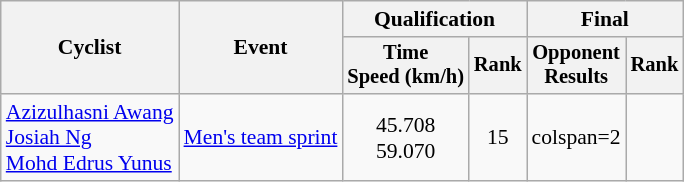<table class="wikitable" style="font-size:90%">
<tr>
<th rowspan=2>Cyclist</th>
<th rowspan=2>Event</th>
<th colspan=2>Qualification</th>
<th colspan=2>Final</th>
</tr>
<tr style="font-size:95%">
<th>Time<br>Speed (km/h)</th>
<th>Rank</th>
<th>Opponent<br>Results</th>
<th>Rank</th>
</tr>
<tr align=center>
<td align=left><a href='#'>Azizulhasni Awang</a><br><a href='#'>Josiah Ng</a><br><a href='#'>Mohd Edrus Yunus</a></td>
<td align=left><a href='#'>Men's team sprint</a></td>
<td>45.708<br>59.070</td>
<td>15</td>
<td>colspan=2 </td>
</tr>
</table>
